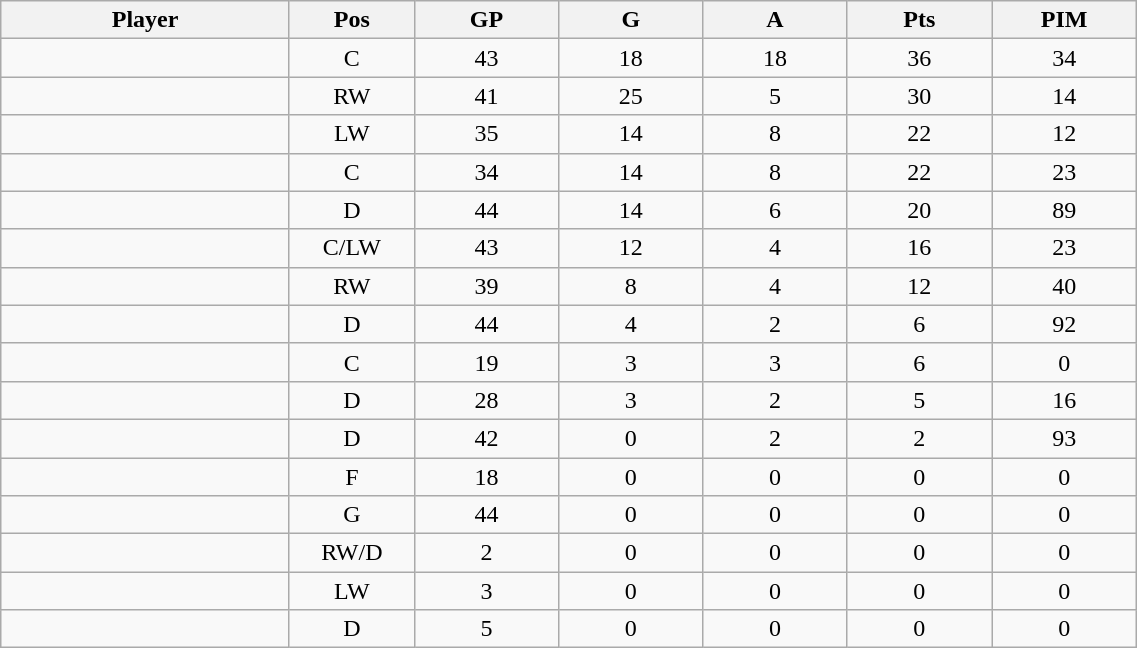<table class="wikitable sortable" width="60%">
<tr ALIGN="center">
<th bgcolor="#DDDDFF" width="10%">Player</th>
<th bgcolor="#DDDDFF" width="3%" title="Position">Pos</th>
<th bgcolor="#DDDDFF" width="5%" title="Games played">GP</th>
<th bgcolor="#DDDDFF" width="5%" title="Goals">G</th>
<th bgcolor="#DDDDFF" width="5%" title="Assists">A</th>
<th bgcolor="#DDDDFF" width="5%" title="Points">Pts</th>
<th bgcolor="#DDDDFF" width="5%" title="Penalties in Minutes">PIM</th>
</tr>
<tr align="center">
<td align="right"></td>
<td>C</td>
<td>43</td>
<td>18</td>
<td>18</td>
<td>36</td>
<td>34</td>
</tr>
<tr align="center">
<td align="right"></td>
<td>RW</td>
<td>41</td>
<td>25</td>
<td>5</td>
<td>30</td>
<td>14</td>
</tr>
<tr align="center">
<td align="right"></td>
<td>LW</td>
<td>35</td>
<td>14</td>
<td>8</td>
<td>22</td>
<td>12</td>
</tr>
<tr align="center">
<td align="right"></td>
<td>C</td>
<td>34</td>
<td>14</td>
<td>8</td>
<td>22</td>
<td>23</td>
</tr>
<tr align="center">
<td align="right"></td>
<td>D</td>
<td>44</td>
<td>14</td>
<td>6</td>
<td>20</td>
<td>89</td>
</tr>
<tr align="center">
<td align="right"></td>
<td>C/LW</td>
<td>43</td>
<td>12</td>
<td>4</td>
<td>16</td>
<td>23</td>
</tr>
<tr align="center">
<td align="right"></td>
<td>RW</td>
<td>39</td>
<td>8</td>
<td>4</td>
<td>12</td>
<td>40</td>
</tr>
<tr align="center">
<td align="right"></td>
<td>D</td>
<td>44</td>
<td>4</td>
<td>2</td>
<td>6</td>
<td>92</td>
</tr>
<tr align="center">
<td align="right"></td>
<td>C</td>
<td>19</td>
<td>3</td>
<td>3</td>
<td>6</td>
<td>0</td>
</tr>
<tr align="center">
<td align="right"></td>
<td>D</td>
<td>28</td>
<td>3</td>
<td>2</td>
<td>5</td>
<td>16</td>
</tr>
<tr align="center">
<td align="right"></td>
<td>D</td>
<td>42</td>
<td>0</td>
<td>2</td>
<td>2</td>
<td>93</td>
</tr>
<tr align="center">
<td align="right"></td>
<td>F</td>
<td>18</td>
<td>0</td>
<td>0</td>
<td>0</td>
<td>0</td>
</tr>
<tr align="center">
<td align="right"></td>
<td>G</td>
<td>44</td>
<td>0</td>
<td>0</td>
<td>0</td>
<td>0</td>
</tr>
<tr align="center">
<td align="right"></td>
<td>RW/D</td>
<td>2</td>
<td>0</td>
<td>0</td>
<td>0</td>
<td>0</td>
</tr>
<tr align="center">
<td align="right"></td>
<td>LW</td>
<td>3</td>
<td>0</td>
<td>0</td>
<td>0</td>
<td>0</td>
</tr>
<tr align="center">
<td align="right"></td>
<td>D</td>
<td>5</td>
<td>0</td>
<td>0</td>
<td>0</td>
<td>0</td>
</tr>
</table>
